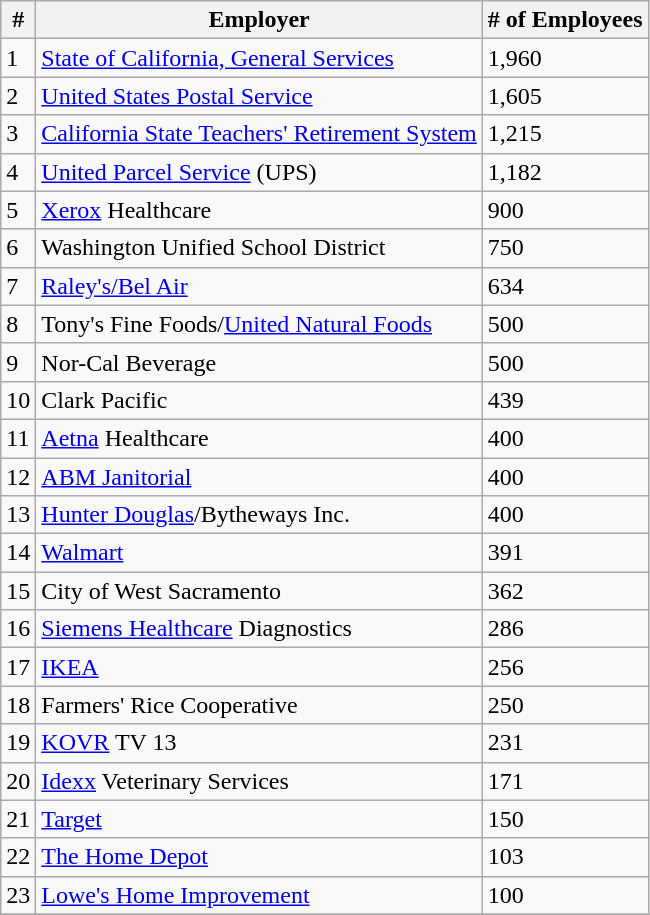<table class="wikitable" border="1">
<tr>
<th>#</th>
<th>Employer</th>
<th># of Employees</th>
</tr>
<tr>
<td>1</td>
<td><a href='#'>State of California, General Services</a></td>
<td>1,960</td>
</tr>
<tr>
<td>2</td>
<td><a href='#'>United States Postal Service</a></td>
<td>1,605</td>
</tr>
<tr>
<td>3</td>
<td><a href='#'>California State Teachers' Retirement System</a></td>
<td>1,215</td>
</tr>
<tr>
<td>4</td>
<td><a href='#'>United Parcel Service</a> (UPS)</td>
<td>1,182</td>
</tr>
<tr>
<td>5</td>
<td><a href='#'>Xerox</a> Healthcare</td>
<td>900</td>
</tr>
<tr>
<td>6</td>
<td>Washington Unified School District</td>
<td>750</td>
</tr>
<tr>
<td>7</td>
<td><a href='#'>Raley's/Bel Air</a></td>
<td>634</td>
</tr>
<tr>
<td>8</td>
<td>Tony's Fine Foods/<a href='#'>United Natural Foods</a></td>
<td>500</td>
</tr>
<tr>
<td>9</td>
<td>Nor-Cal Beverage</td>
<td>500</td>
</tr>
<tr>
<td>10</td>
<td>Clark Pacific</td>
<td>439</td>
</tr>
<tr>
<td>11</td>
<td><a href='#'>Aetna</a> Healthcare</td>
<td>400</td>
</tr>
<tr>
<td>12</td>
<td><a href='#'>ABM Janitorial</a></td>
<td>400</td>
</tr>
<tr>
<td>13</td>
<td><a href='#'>Hunter Douglas</a>/Bytheways Inc.</td>
<td>400</td>
</tr>
<tr>
<td>14</td>
<td><a href='#'>Walmart</a></td>
<td>391</td>
</tr>
<tr>
<td>15</td>
<td>City of West Sacramento</td>
<td>362</td>
</tr>
<tr>
<td>16</td>
<td><a href='#'>Siemens Healthcare</a> Diagnostics</td>
<td>286</td>
</tr>
<tr>
<td>17</td>
<td><a href='#'>IKEA</a></td>
<td>256</td>
</tr>
<tr>
<td>18</td>
<td>Farmers' Rice Cooperative</td>
<td>250</td>
</tr>
<tr>
<td>19</td>
<td><a href='#'>KOVR</a> TV 13</td>
<td>231</td>
</tr>
<tr>
<td>20</td>
<td><a href='#'>Idexx</a> Veterinary Services</td>
<td>171</td>
</tr>
<tr>
<td>21</td>
<td><a href='#'>Target</a></td>
<td>150</td>
</tr>
<tr>
<td>22</td>
<td><a href='#'>The Home Depot</a></td>
<td>103</td>
</tr>
<tr>
<td>23</td>
<td><a href='#'>Lowe's Home Improvement</a></td>
<td>100</td>
</tr>
<tr>
</tr>
</table>
